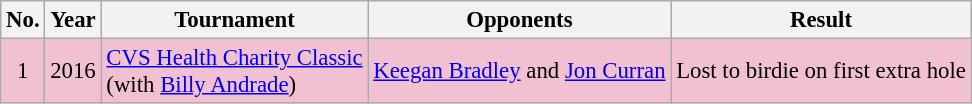<table class="wikitable" style="font-size:95%;">
<tr>
<th>No.</th>
<th>Year</th>
<th>Tournament</th>
<th>Opponents</th>
<th>Result</th>
</tr>
<tr style="background:#F2C1D1;">
<td align=center>1</td>
<td>2016</td>
<td><a href='#'>CVS Health Charity Classic</a><br>(with  <a href='#'>Billy Andrade</a>)</td>
<td> <a href='#'>Keegan Bradley</a> and  <a href='#'>Jon Curran</a></td>
<td>Lost to birdie on first extra hole</td>
</tr>
</table>
